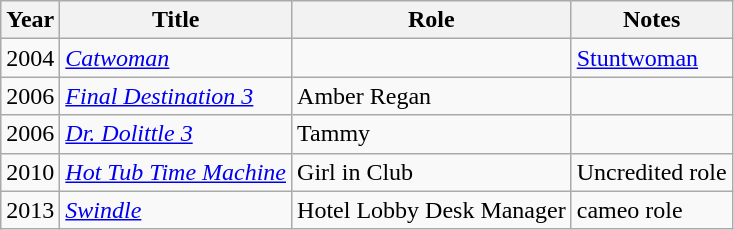<table class="wikitable sortable">
<tr>
<th>Year</th>
<th>Title</th>
<th>Role</th>
<th class="unsortable">Notes</th>
</tr>
<tr>
<td>2004</td>
<td><em><a href='#'>Catwoman</a></em></td>
<td></td>
<td><a href='#'>Stuntwoman</a></td>
</tr>
<tr>
<td>2006</td>
<td><em><a href='#'>Final Destination 3</a></em></td>
<td>Amber Regan</td>
<td></td>
</tr>
<tr>
<td>2006</td>
<td><em><a href='#'>Dr. Dolittle 3</a></em></td>
<td>Tammy</td>
<td></td>
</tr>
<tr>
<td>2010</td>
<td><em><a href='#'>Hot Tub Time Machine</a></em></td>
<td>Girl in Club</td>
<td>Uncredited role</td>
</tr>
<tr>
<td>2013</td>
<td><em><a href='#'>Swindle</a></em></td>
<td>Hotel Lobby Desk Manager</td>
<td>cameo role</td>
</tr>
</table>
